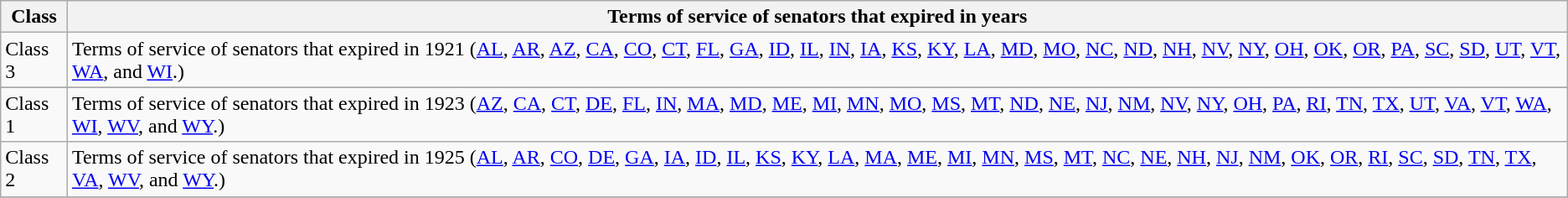<table class="wikitable sortable">
<tr valign=bottom>
<th>Class</th>
<th>Terms of service of senators that expired in years</th>
</tr>
<tr>
<td>Class 3</td>
<td>Terms of service of senators that expired in 1921 (<a href='#'>AL</a>, <a href='#'>AR</a>, <a href='#'>AZ</a>, <a href='#'>CA</a>, <a href='#'>CO</a>, <a href='#'>CT</a>, <a href='#'>FL</a>, <a href='#'>GA</a>, <a href='#'>ID</a>, <a href='#'>IL</a>, <a href='#'>IN</a>, <a href='#'>IA</a>, <a href='#'>KS</a>, <a href='#'>KY</a>, <a href='#'>LA</a>, <a href='#'>MD</a>, <a href='#'>MO</a>, <a href='#'>NC</a>, <a href='#'>ND</a>, <a href='#'>NH</a>, <a href='#'>NV</a>, <a href='#'>NY</a>, <a href='#'>OH</a>, <a href='#'>OK</a>, <a href='#'>OR</a>, <a href='#'>PA</a>, <a href='#'>SC</a>, <a href='#'>SD</a>, <a href='#'>UT</a>, <a href='#'>VT</a>, <a href='#'>WA</a>, and <a href='#'>WI</a>.)</td>
</tr>
<tr>
</tr>
<tr>
<td>Class 1</td>
<td>Terms of service of senators that expired in 1923 (<a href='#'>AZ</a>, <a href='#'>CA</a>, <a href='#'>CT</a>, <a href='#'>DE</a>, <a href='#'>FL</a>, <a href='#'>IN</a>, <a href='#'>MA</a>, <a href='#'>MD</a>, <a href='#'>ME</a>,  <a href='#'>MI</a>, <a href='#'>MN</a>, <a href='#'>MO</a>, <a href='#'>MS</a>, <a href='#'>MT</a>, <a href='#'>ND</a>, <a href='#'>NE</a>, <a href='#'>NJ</a>, <a href='#'>NM</a>, <a href='#'>NV</a>, <a href='#'>NY</a>, <a href='#'>OH</a>, <a href='#'>PA</a>, <a href='#'>RI</a>, <a href='#'>TN</a>, <a href='#'>TX</a>, <a href='#'>UT</a>, <a href='#'>VA</a>, <a href='#'>VT</a>, <a href='#'>WA</a>, <a href='#'>WI</a>, <a href='#'>WV</a>, and <a href='#'>WY</a>.)</td>
</tr>
<tr>
<td>Class 2</td>
<td>Terms of service of senators that expired in 1925 (<a href='#'>AL</a>, <a href='#'>AR</a>, <a href='#'>CO</a>, <a href='#'>DE</a>, <a href='#'>GA</a>, <a href='#'>IA</a>, <a href='#'>ID</a>, <a href='#'>IL</a>, <a href='#'>KS</a>, <a href='#'>KY</a>, <a href='#'>LA</a>, <a href='#'>MA</a>, <a href='#'>ME</a>, <a href='#'>MI</a>, <a href='#'>MN</a>, <a href='#'>MS</a>, <a href='#'>MT</a>, <a href='#'>NC</a>, <a href='#'>NE</a>, <a href='#'>NH</a>, <a href='#'>NJ</a>, <a href='#'>NM</a>, <a href='#'>OK</a>, <a href='#'>OR</a>, <a href='#'>RI</a>, <a href='#'>SC</a>, <a href='#'>SD</a>, <a href='#'>TN</a>, <a href='#'>TX</a>, <a href='#'>VA</a>, <a href='#'>WV</a>, and <a href='#'>WY</a>.)</td>
</tr>
<tr>
</tr>
</table>
